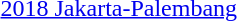<table>
<tr>
<td><a href='#'>2018 Jakarta-Palembang</a></td>
<td></td>
<td></td>
<td></td>
</tr>
</table>
